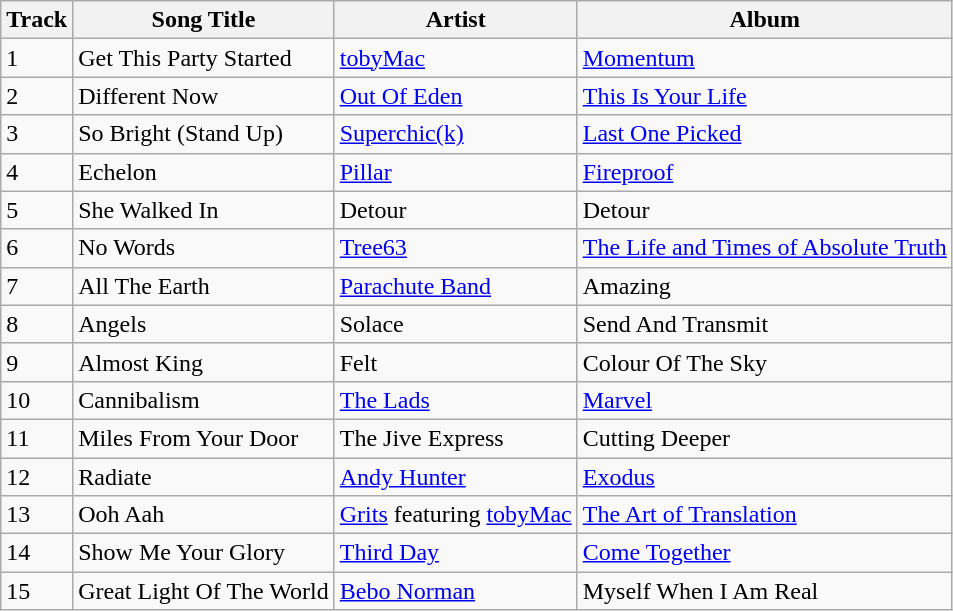<table class="wikitable">
<tr>
<th>Track</th>
<th>Song Title</th>
<th>Artist</th>
<th>Album</th>
</tr>
<tr>
<td>1</td>
<td>Get This Party Started</td>
<td><a href='#'>tobyMac</a></td>
<td><a href='#'>Momentum</a></td>
</tr>
<tr>
<td>2</td>
<td>Different Now</td>
<td><a href='#'>Out Of Eden</a></td>
<td><a href='#'>This Is Your Life</a></td>
</tr>
<tr>
<td>3</td>
<td>So Bright (Stand Up)</td>
<td><a href='#'>Superchic(k)</a></td>
<td><a href='#'>Last One Picked</a></td>
</tr>
<tr>
<td>4</td>
<td>Echelon</td>
<td><a href='#'>Pillar</a></td>
<td><a href='#'>Fireproof</a></td>
</tr>
<tr>
<td>5</td>
<td>She Walked In</td>
<td>Detour</td>
<td>Detour</td>
</tr>
<tr>
<td>6</td>
<td>No Words</td>
<td><a href='#'>Tree63</a></td>
<td><a href='#'>The Life and Times of Absolute Truth</a></td>
</tr>
<tr>
<td>7</td>
<td>All The Earth</td>
<td><a href='#'>Parachute Band</a></td>
<td>Amazing</td>
</tr>
<tr>
<td>8</td>
<td>Angels</td>
<td>Solace</td>
<td>Send And Transmit</td>
</tr>
<tr>
<td>9</td>
<td>Almost King</td>
<td>Felt</td>
<td>Colour Of The Sky</td>
</tr>
<tr>
<td>10</td>
<td>Cannibalism</td>
<td><a href='#'>The Lads</a></td>
<td><a href='#'>Marvel</a></td>
</tr>
<tr>
<td>11</td>
<td>Miles From Your Door</td>
<td>The Jive Express</td>
<td>Cutting Deeper</td>
</tr>
<tr>
<td>12</td>
<td>Radiate</td>
<td><a href='#'>Andy Hunter</a></td>
<td><a href='#'>Exodus</a></td>
</tr>
<tr>
<td>13</td>
<td>Ooh Aah</td>
<td><a href='#'>Grits</a> featuring <a href='#'>tobyMac</a></td>
<td><a href='#'>The Art of Translation</a></td>
</tr>
<tr>
<td>14</td>
<td>Show Me Your Glory</td>
<td><a href='#'>Third Day</a></td>
<td><a href='#'>Come Together</a></td>
</tr>
<tr>
<td>15</td>
<td>Great Light Of The World</td>
<td><a href='#'>Bebo Norman</a></td>
<td>Myself When I Am Real</td>
</tr>
</table>
